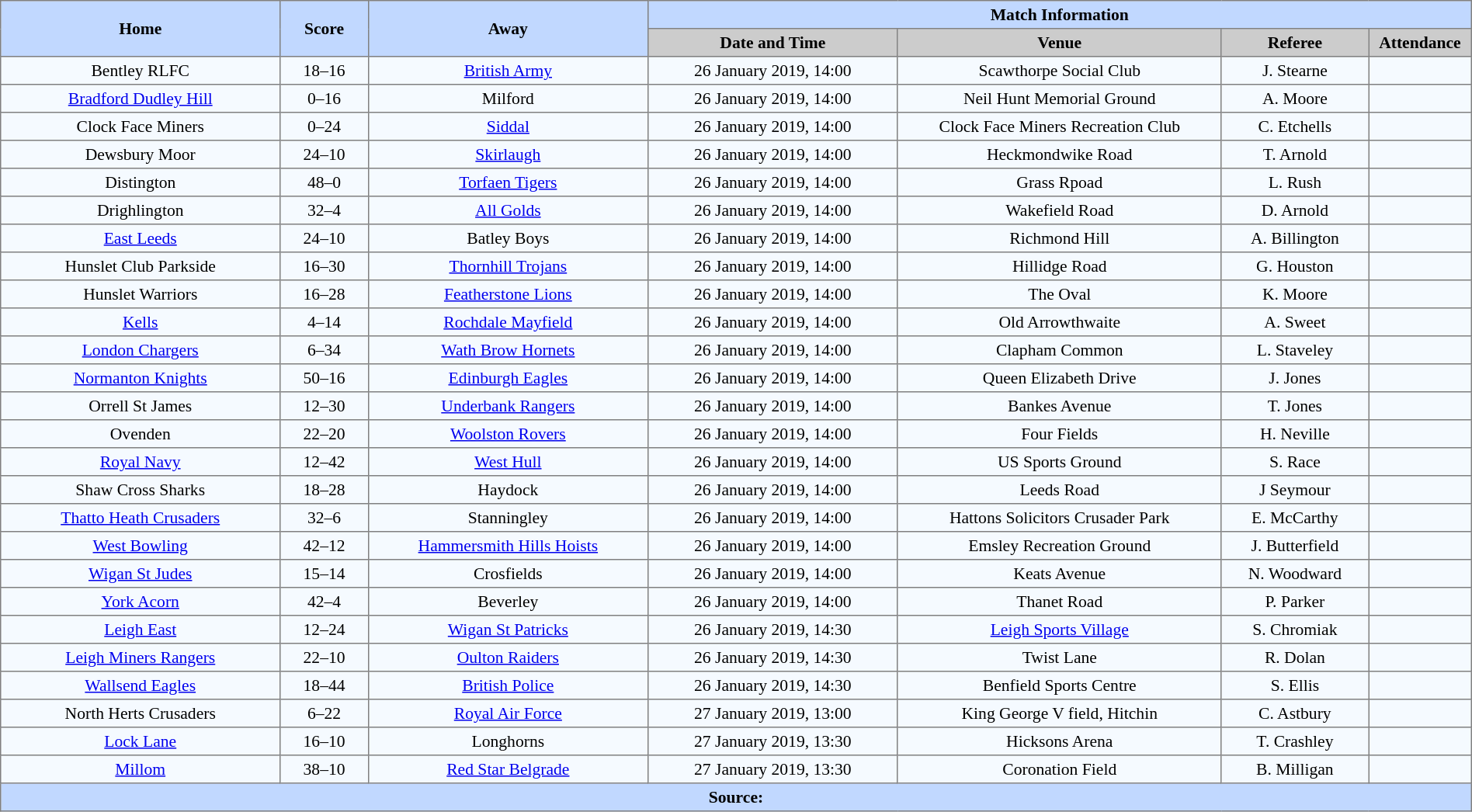<table border=1 style="border-collapse:collapse; font-size:90%; text-align:center"; cellpadding=3 cellspacing=0 width=100%>
<tr style="background:#c1d8ff">
<th rowspan="2" width=19%>Home</th>
<th rowspan="2" width=6%>Score</th>
<th rowspan="2" width=19%>Away</th>
<th colspan="6">Match Information</th>
</tr>
<tr style="background:#cccccc">
<th width=17%>Date and Time</th>
<th width=22%>Venue</th>
<th width=10%>Referee</th>
<th width=7%>Attendance</th>
</tr>
<tr style="background:#f5faff">
<td>Bentley RLFC</td>
<td>18–16</td>
<td><a href='#'>British Army</a></td>
<td>26 January 2019, 14:00</td>
<td>Scawthorpe Social Club</td>
<td>J. Stearne</td>
<td></td>
</tr>
<tr style="background:#f5faff">
<td><a href='#'>Bradford Dudley Hill</a></td>
<td>0–16</td>
<td>Milford</td>
<td>26 January 2019, 14:00</td>
<td>Neil Hunt Memorial Ground</td>
<td>A. Moore</td>
<td></td>
</tr>
<tr style="background:#f5faff">
<td>Clock Face Miners</td>
<td>0–24</td>
<td><a href='#'>Siddal</a></td>
<td>26 January 2019, 14:00</td>
<td>Clock Face Miners Recreation Club</td>
<td>C. Etchells</td>
<td></td>
</tr>
<tr style="background:#f5faff">
<td>Dewsbury Moor</td>
<td>24–10</td>
<td><a href='#'>Skirlaugh</a></td>
<td>26 January 2019, 14:00</td>
<td>Heckmondwike Road</td>
<td>T. Arnold</td>
<td></td>
</tr>
<tr style="background:#f5faff">
<td>Distington</td>
<td>48–0</td>
<td><a href='#'>Torfaen Tigers</a></td>
<td>26 January 2019, 14:00</td>
<td>Grass Rpoad</td>
<td>L. Rush</td>
<td></td>
</tr>
<tr style="background:#f5faff">
<td>Drighlington</td>
<td>32–4</td>
<td><a href='#'>All Golds</a></td>
<td>26 January 2019, 14:00</td>
<td>Wakefield Road</td>
<td>D. Arnold</td>
<td></td>
</tr>
<tr style="background:#f5faff">
<td><a href='#'>East Leeds</a></td>
<td>24–10</td>
<td>Batley Boys</td>
<td>26 January 2019, 14:00</td>
<td>Richmond Hill</td>
<td>A. Billington</td>
<td></td>
</tr>
<tr style="background:#f5faff">
<td>Hunslet Club Parkside</td>
<td>16–30</td>
<td><a href='#'>Thornhill Trojans</a></td>
<td>26 January 2019, 14:00</td>
<td>Hillidge Road</td>
<td>G. Houston</td>
<td></td>
</tr>
<tr style="background:#f5faff">
<td>Hunslet Warriors</td>
<td>16–28</td>
<td><a href='#'>Featherstone Lions</a></td>
<td>26 January 2019, 14:00</td>
<td>The Oval</td>
<td>K. Moore</td>
<td></td>
</tr>
<tr style="background:#f5faff">
<td><a href='#'>Kells</a></td>
<td>4–14</td>
<td><a href='#'>Rochdale Mayfield</a></td>
<td>26 January 2019, 14:00</td>
<td>Old Arrowthwaite</td>
<td>A. Sweet</td>
<td></td>
</tr>
<tr style="background:#f5faff">
<td><a href='#'>London Chargers</a></td>
<td>6–34</td>
<td><a href='#'>Wath Brow Hornets</a></td>
<td>26 January 2019, 14:00</td>
<td>Clapham Common</td>
<td>L. Staveley</td>
<td></td>
</tr>
<tr style="background:#f5faff">
<td><a href='#'>Normanton Knights</a></td>
<td>50–16</td>
<td><a href='#'>Edinburgh Eagles</a></td>
<td>26 January 2019, 14:00</td>
<td>Queen Elizabeth Drive</td>
<td>J. Jones</td>
<td></td>
</tr>
<tr style="background:#f5faff">
<td>Orrell St James</td>
<td>12–30</td>
<td><a href='#'>Underbank Rangers</a></td>
<td>26 January 2019, 14:00</td>
<td>Bankes Avenue</td>
<td>T. Jones</td>
<td></td>
</tr>
<tr style="background:#f5faff">
<td>Ovenden</td>
<td>22–20</td>
<td><a href='#'>Woolston Rovers</a></td>
<td>26 January 2019, 14:00</td>
<td>Four Fields</td>
<td>H. Neville</td>
<td></td>
</tr>
<tr style="background:#f5faff">
<td><a href='#'>Royal Navy</a></td>
<td>12–42</td>
<td><a href='#'>West Hull</a></td>
<td>26 January 2019, 14:00</td>
<td>US Sports Ground</td>
<td>S. Race</td>
<td></td>
</tr>
<tr style="background:#f5faff">
<td>Shaw Cross Sharks</td>
<td>18–28</td>
<td>Haydock</td>
<td>26 January 2019, 14:00</td>
<td>Leeds Road</td>
<td>J Seymour</td>
<td></td>
</tr>
<tr style="background:#f5faff">
<td><a href='#'>Thatto Heath Crusaders</a></td>
<td>32–6</td>
<td>Stanningley</td>
<td>26 January 2019, 14:00</td>
<td>Hattons Solicitors Crusader Park</td>
<td>E. McCarthy</td>
<td></td>
</tr>
<tr style="background:#f5faff">
<td><a href='#'>West Bowling</a></td>
<td>42–12</td>
<td><a href='#'>Hammersmith Hills Hoists</a></td>
<td>26 January 2019, 14:00</td>
<td>Emsley Recreation Ground</td>
<td>J. Butterfield</td>
<td></td>
</tr>
<tr style="background:#f5faff">
<td><a href='#'>Wigan St Judes</a></td>
<td>15–14</td>
<td>Crosfields</td>
<td>26 January 2019, 14:00</td>
<td>Keats Avenue</td>
<td>N. Woodward</td>
<td></td>
</tr>
<tr style="background:#f5faff">
<td><a href='#'>York Acorn</a></td>
<td>42–4</td>
<td>Beverley</td>
<td>26 January 2019, 14:00</td>
<td>Thanet Road</td>
<td>P. Parker</td>
<td></td>
</tr>
<tr style="background:#f5faff">
<td><a href='#'>Leigh East</a></td>
<td>12–24</td>
<td><a href='#'>Wigan St Patricks</a></td>
<td>26 January 2019, 14:30</td>
<td><a href='#'>Leigh Sports Village</a></td>
<td>S. Chromiak</td>
<td></td>
</tr>
<tr style="background:#f5faff">
<td><a href='#'>Leigh Miners Rangers</a></td>
<td>22–10</td>
<td><a href='#'>Oulton Raiders</a></td>
<td>26 January 2019, 14:30</td>
<td>Twist Lane</td>
<td>R. Dolan</td>
<td></td>
</tr>
<tr style="background:#f5faff">
<td><a href='#'>Wallsend Eagles</a></td>
<td>18–44</td>
<td><a href='#'>British Police</a></td>
<td>26 January 2019, 14:30</td>
<td>Benfield Sports Centre</td>
<td>S. Ellis</td>
<td></td>
</tr>
<tr style="background:#f5faff">
<td>North Herts Crusaders</td>
<td>6–22</td>
<td><a href='#'>Royal Air Force</a></td>
<td>27 January 2019, 13:00</td>
<td>King George V field, Hitchin</td>
<td>C. Astbury</td>
<td></td>
</tr>
<tr style="background:#f5faff">
<td><a href='#'>Lock Lane</a></td>
<td>16–10</td>
<td>Longhorns</td>
<td>27 January 2019, 13:30</td>
<td>Hicksons Arena</td>
<td>T. Crashley</td>
<td></td>
</tr>
<tr style="background:#f5faff">
<td><a href='#'>Millom</a></td>
<td>38–10</td>
<td><a href='#'>Red Star Belgrade</a></td>
<td>27 January 2019, 13:30</td>
<td>Coronation Field</td>
<td>B. Milligan</td>
<td></td>
</tr>
<tr style="background:#c1d8ff">
<th colspan="12">Source:</th>
</tr>
</table>
